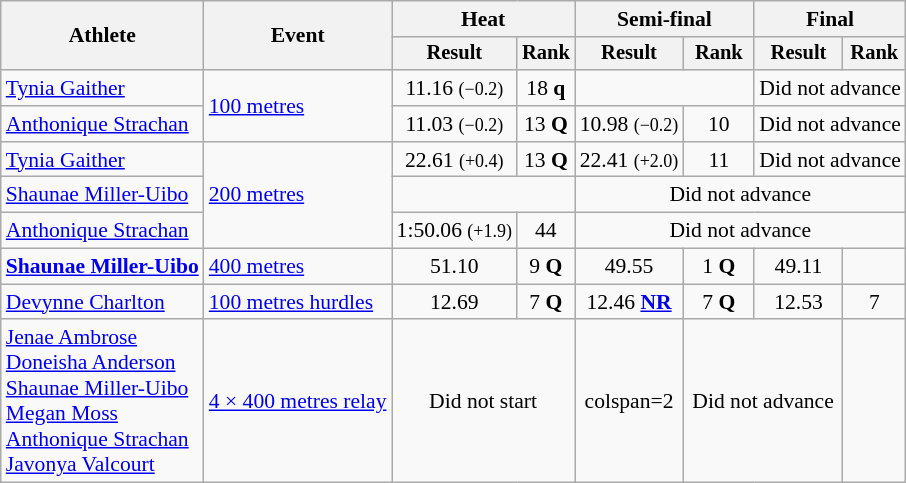<table class=wikitable style=font-size:90%>
<tr>
<th rowspan=2>Athlete</th>
<th rowspan=2>Event</th>
<th colspan=2>Heat</th>
<th colspan=2>Semi-final</th>
<th colspan=2>Final</th>
</tr>
<tr style=font-size:95%>
<th>Result</th>
<th>Rank</th>
<th>Result</th>
<th>Rank</th>
<th>Result</th>
<th>Rank</th>
</tr>
<tr align=center>
<td align=left><a href='#'>Tynia Gaither</a></td>
<td align=left rowspan=2><a href='#'>100 metres</a></td>
<td>11.16 <small>(−0.2)</small></td>
<td>18 <strong>q</strong></td>
<td colspan=2></td>
<td colspan=2>Did not advance</td>
</tr>
<tr align=center>
<td align=left><a href='#'>Anthonique Strachan</a></td>
<td>11.03 <small>(−0.2)</small></td>
<td>13 <strong>Q</strong></td>
<td>10.98 <small>(−0.2)</small> </td>
<td>10</td>
<td colspan="2">Did not advance</td>
</tr>
<tr align=center>
<td align=left><a href='#'>Tynia Gaither</a></td>
<td align=left rowspan=3><a href='#'>200 metres</a></td>
<td>22.61 <small>(+0.4)</small></td>
<td>13 <strong>Q</strong></td>
<td>22.41 <small>(+2.0)</small> </td>
<td>11</td>
<td colspan=2>Did not advance</td>
</tr>
<tr align=center>
<td align=left><a href='#'>Shaunae Miller-Uibo</a></td>
<td colspan=2></td>
<td colspan=4>Did not advance</td>
</tr>
<tr align=center>
<td align=left><a href='#'>Anthonique Strachan</a></td>
<td>1:50.06 <small>(+1.9)</small></td>
<td>44</td>
<td colspan=4>Did not advance</td>
</tr>
<tr align=center>
<td align=left><strong><a href='#'>Shaunae Miller-Uibo</a></strong></td>
<td align=left><a href='#'>400 metres</a></td>
<td>51.10</td>
<td>9 <strong>Q</strong></td>
<td>49.55 </td>
<td>1 <strong>Q</strong></td>
<td>49.11	</td>
<td></td>
</tr>
<tr align=center>
<td align=left><a href='#'>Devynne Charlton</a></td>
<td align=left><a href='#'>100 metres hurdles</a></td>
<td>12.69</td>
<td>7 <strong>Q</strong></td>
<td>12.46 <strong><a href='#'>NR</a></strong></td>
<td>7 <strong>Q</strong></td>
<td>12.53</td>
<td>7</td>
</tr>
<tr align=center>
<td align=left><a href='#'>Jenae Ambrose</a><br><a href='#'>Doneisha Anderson</a><br><a href='#'>Shaunae Miller-Uibo</a><br><a href='#'>Megan Moss</a><br><a href='#'>Anthonique Strachan</a><br><a href='#'>Javonya Valcourt</a></td>
<td align=left><a href='#'>4 × 400 metres relay</a></td>
<td colspan=2>Did not start</td>
<td>colspan=2</td>
<td colspan=2>Did not advance</td>
</tr>
</table>
